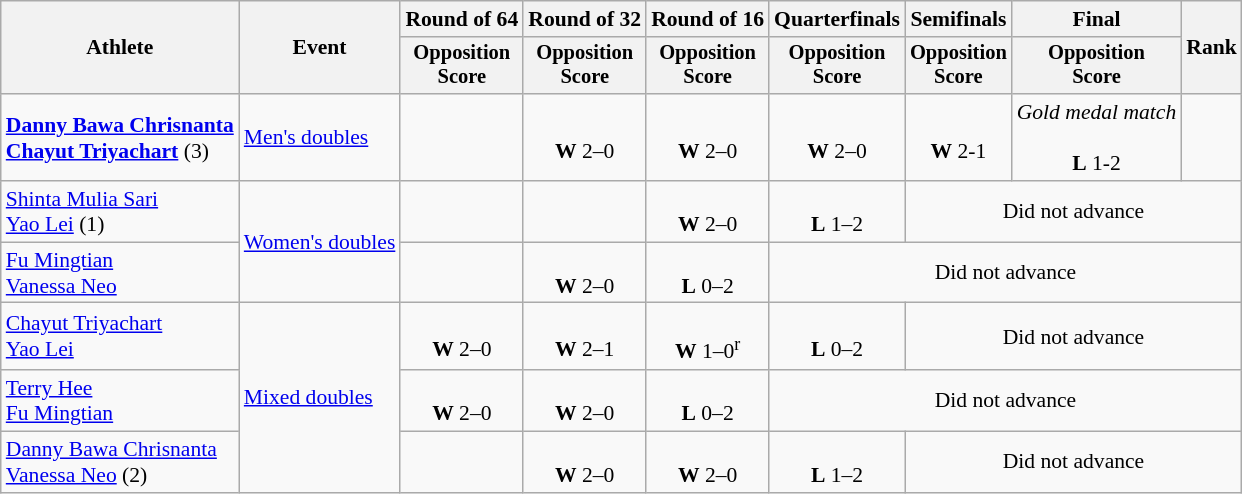<table class=wikitable style="font-size:90%">
<tr>
<th rowspan="2">Athlete</th>
<th rowspan="2">Event</th>
<th>Round of 64</th>
<th>Round of 32</th>
<th>Round of 16</th>
<th>Quarterfinals</th>
<th>Semifinals</th>
<th>Final</th>
<th rowspan=2>Rank</th>
</tr>
<tr style="font-size:95%">
<th>Opposition<br>Score</th>
<th>Opposition<br>Score</th>
<th>Opposition<br>Score</th>
<th>Opposition<br>Score</th>
<th>Opposition<br>Score</th>
<th>Opposition<br>Score</th>
</tr>
<tr align=center>
<td align=left><strong><a href='#'>Danny Bawa Chrisnanta</a><br><a href='#'>Chayut Triyachart</a></strong> (3)</td>
<td align=left><a href='#'>Men's doubles</a></td>
<td></td>
<td><br><strong>W</strong> 2–0</td>
<td><br><strong>W</strong> 2–0</td>
<td><br><strong>W</strong> 2–0</td>
<td><br><strong>W</strong> 2-1</td>
<td><em>Gold medal match</em><br><br><strong>L</strong> 1-2</td>
<td></td>
</tr>
<tr align=center>
<td align=left><a href='#'>Shinta Mulia Sari</a><br><a href='#'>Yao Lei</a> (1)</td>
<td align=left rowspan=2><a href='#'>Women's doubles</a></td>
<td></td>
<td></td>
<td><br><strong>W</strong> 2–0</td>
<td><br><strong>L</strong> 1–2</td>
<td colspan=3>Did not advance</td>
</tr>
<tr align=center>
<td align=left><a href='#'>Fu Mingtian</a><br><a href='#'>Vanessa Neo</a></td>
<td></td>
<td><br><strong>W</strong> 2–0</td>
<td><br><strong>L</strong> 0–2</td>
<td colspan=4>Did not advance</td>
</tr>
<tr align=center>
<td align=left><a href='#'>Chayut Triyachart</a><br><a href='#'>Yao Lei</a></td>
<td align=left rowspan=3><a href='#'>Mixed doubles</a></td>
<td><br><strong>W</strong> 2–0</td>
<td><br><strong>W</strong> 2–1</td>
<td><br><strong>W</strong> 1–0<sup>r</sup></td>
<td><br><strong>L</strong> 0–2</td>
<td colspan=3>Did not advance</td>
</tr>
<tr align=center>
<td align=left><a href='#'>Terry Hee</a><br><a href='#'>Fu Mingtian</a></td>
<td><br><strong>W</strong> 2–0</td>
<td><br><strong>W</strong> 2–0</td>
<td><br><strong>L</strong> 0–2</td>
<td colspan=4>Did not advance</td>
</tr>
<tr align=center>
<td align=left><a href='#'>Danny Bawa Chrisnanta</a><br><a href='#'>Vanessa Neo</a> (2)</td>
<td></td>
<td><br><strong>W</strong> 2–0</td>
<td><br><strong>W</strong> 2–0</td>
<td><br><strong>L</strong> 1–2</td>
<td colspan=3>Did not advance</td>
</tr>
</table>
